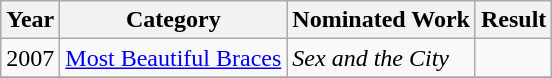<table class="wikitable">
<tr>
<th>Year</th>
<th>Category</th>
<th>Nominated Work</th>
<th>Result</th>
</tr>
<tr>
<td>2007</td>
<td><a href='#'>Most Beautiful Braces</a></td>
<td><em>Sex and the City</em></td>
<td></td>
</tr>
<tr>
</tr>
</table>
